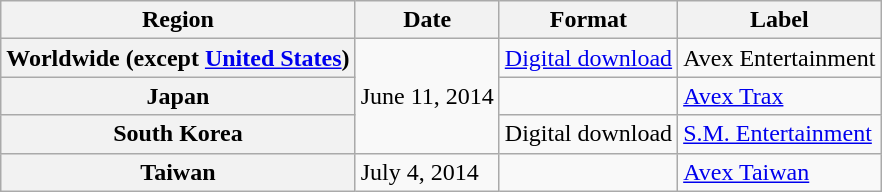<table class="wikitable plainrowheaders">
<tr>
<th scope="col">Region</th>
<th scope="col">Date</th>
<th scope="col">Format</th>
<th scope="col">Label</th>
</tr>
<tr>
<th scope="row">Worldwide (except <a href='#'>United States</a>)</th>
<td rowspan="3">June 11, 2014</td>
<td><a href='#'>Digital download</a></td>
<td>Avex Entertainment</td>
</tr>
<tr>
<th scope="row">Japan</th>
<td></td>
<td><a href='#'>Avex Trax</a></td>
</tr>
<tr>
<th scope="row">South Korea</th>
<td>Digital download</td>
<td><a href='#'>S.M. Entertainment</a></td>
</tr>
<tr>
<th scope="row">Taiwan</th>
<td>July 4, 2014</td>
<td></td>
<td><a href='#'>Avex Taiwan</a></td>
</tr>
</table>
